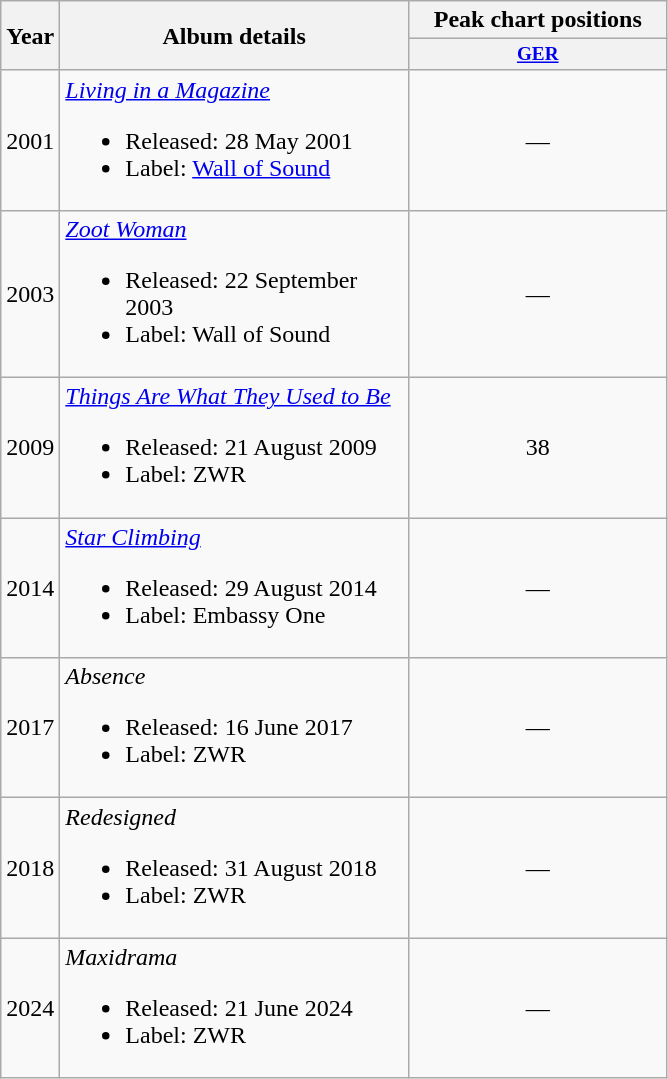<table class="wikitable" style="text-align:left;">
<tr>
<th rowspan="2">Year</th>
<th rowspan="2" style="width:225px;">Album details</th>
<th colspan="6">Peak chart positions</th>
</tr>
<tr>
<th style="width:13em;font-size:80%"><a href='#'>GER</a></th>
</tr>
<tr>
<td>2001</td>
<td><em><a href='#'>Living in a Magazine</a></em><br><ul><li>Released: 28 May 2001</li><li>Label: <a href='#'>Wall of Sound</a></li></ul></td>
<td style="text-align:center;">—</td>
</tr>
<tr>
<td>2003</td>
<td><em><a href='#'>Zoot Woman</a></em><br><ul><li>Released: 22 September 2003</li><li>Label: Wall of Sound</li></ul></td>
<td style="text-align:center;">—</td>
</tr>
<tr>
<td>2009</td>
<td><em><a href='#'>Things Are What They Used to Be</a></em><br><ul><li>Released: 21 August 2009</li><li>Label: ZWR</li></ul></td>
<td style="text-align:center;">38</td>
</tr>
<tr>
<td>2014</td>
<td><em><a href='#'>Star Climbing</a></em><br><ul><li>Released: 29 August 2014</li><li>Label: Embassy One</li></ul></td>
<td style="text-align:center;">—</td>
</tr>
<tr>
<td>2017</td>
<td><em>Absence</em><br><ul><li>Released: 16 June 2017</li><li>Label: ZWR</li></ul></td>
<td style="text-align:center;">—</td>
</tr>
<tr>
<td>2018</td>
<td><em>Redesigned</em><br><ul><li>Released: 31 August 2018</li><li>Label: ZWR</li></ul></td>
<td style="text-align:center;">—</td>
</tr>
<tr>
<td>2024</td>
<td><em>Maxidrama</em><br><ul><li>Released: 21 June 2024</li><li>Label: ZWR</li></ul></td>
<td style="text-align:center;">—</td>
</tr>
</table>
